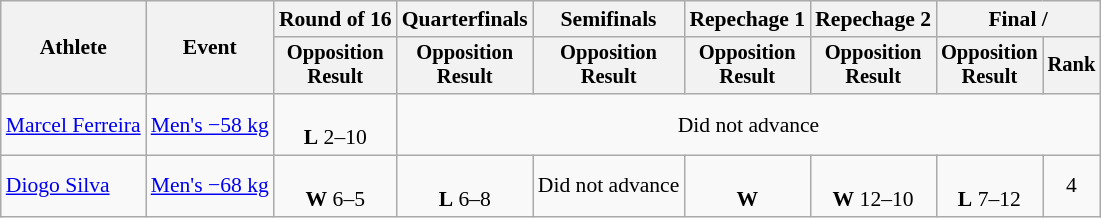<table class="wikitable" style="font-size:90%;">
<tr>
<th rowspan=2>Athlete</th>
<th rowspan=2>Event</th>
<th>Round of 16</th>
<th>Quarterfinals</th>
<th>Semifinals</th>
<th>Repechage 1</th>
<th>Repechage 2</th>
<th colspan=2>Final / </th>
</tr>
<tr style="font-size:95%">
<th>Opposition<br>Result</th>
<th>Opposition<br>Result</th>
<th>Opposition<br>Result</th>
<th>Opposition<br>Result</th>
<th>Opposition<br>Result</th>
<th>Opposition<br>Result</th>
<th>Rank</th>
</tr>
<tr align=center>
<td align=left><a href='#'>Marcel Ferreira</a></td>
<td align=left><a href='#'>Men's −58 kg</a></td>
<td><br><strong>L</strong> 2–10</td>
<td colspan=6>Did not advance</td>
</tr>
<tr align=center>
<td align=left><a href='#'>Diogo Silva</a></td>
<td align=left><a href='#'>Men's −68 kg</a></td>
<td><br><strong>W</strong> 6–5</td>
<td><br><strong>L</strong> 6–8</td>
<td>Did not advance</td>
<td><br><strong>W</strong> </td>
<td><br><strong>W</strong> 12–10</td>
<td><br><strong>L</strong> 7–12</td>
<td>4</td>
</tr>
</table>
